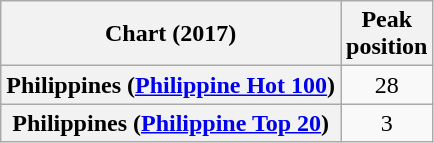<table class="wikitable sortable plainrowheaders" style="text-align:center">
<tr>
<th scope="col">Chart (2017)</th>
<th scope="col">Peak<br> position</th>
</tr>
<tr>
<th scope="row">Philippines (<a href='#'>Philippine Hot 100</a>)</th>
<td>28</td>
</tr>
<tr>
<th scope="row">Philippines (<a href='#'>Philippine Top 20</a>)</th>
<td>3</td>
</tr>
</table>
